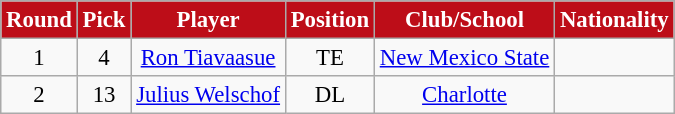<table class="wikitable" style="font-size: 95%;">
<tr>
<th style="background:#BD0D18;color:#FFFFFF;">Round</th>
<th style="background:#BD0D18;color:#FFFFFF;">Pick</th>
<th style="background:#BD0D18;color:#FFFFFF;">Player</th>
<th style="background:#BD0D18;color:#FFFFFF;">Position</th>
<th style="background:#BD0D18;color:#FFFFFF;">Club/School</th>
<th style="background:#BD0D18;color:#FFFFFF;">Nationality</th>
</tr>
<tr align="center">
<td align=center>1</td>
<td>4</td>
<td><a href='#'>Ron Tiavaasue</a></td>
<td>TE</td>
<td><a href='#'>New Mexico State</a></td>
<td></td>
</tr>
<tr align="center">
<td align=center>2</td>
<td>13</td>
<td><a href='#'>Julius Welschof</a></td>
<td>DL</td>
<td><a href='#'>Charlotte</a></td>
<td></td>
</tr>
</table>
